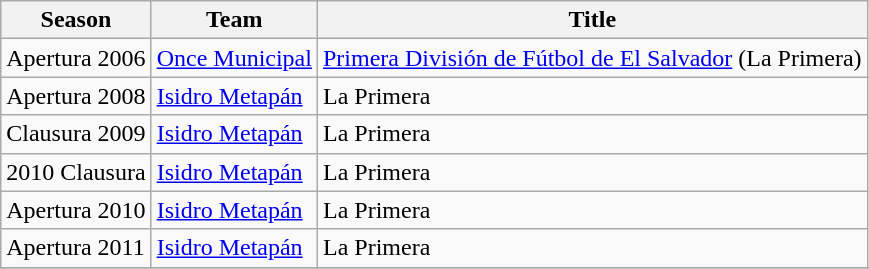<table class="wikitable">
<tr>
<th>Season</th>
<th>Team</th>
<th>Title</th>
</tr>
<tr>
<td>Apertura 2006</td>
<td><a href='#'>Once Municipal</a></td>
<td><a href='#'>Primera División de Fútbol de El Salvador</a> (La Primera)</td>
</tr>
<tr>
<td>Apertura 2008</td>
<td><a href='#'>Isidro Metapán</a></td>
<td>La Primera</td>
</tr>
<tr>
<td>Clausura 2009</td>
<td><a href='#'>Isidro Metapán</a></td>
<td>La Primera</td>
</tr>
<tr>
<td>2010 Clausura</td>
<td><a href='#'>Isidro Metapán</a></td>
<td>La Primera</td>
</tr>
<tr>
<td>Apertura 2010</td>
<td><a href='#'>Isidro Metapán</a></td>
<td>La Primera</td>
</tr>
<tr>
<td>Apertura 2011</td>
<td><a href='#'>Isidro Metapán</a></td>
<td>La Primera</td>
</tr>
<tr>
</tr>
</table>
